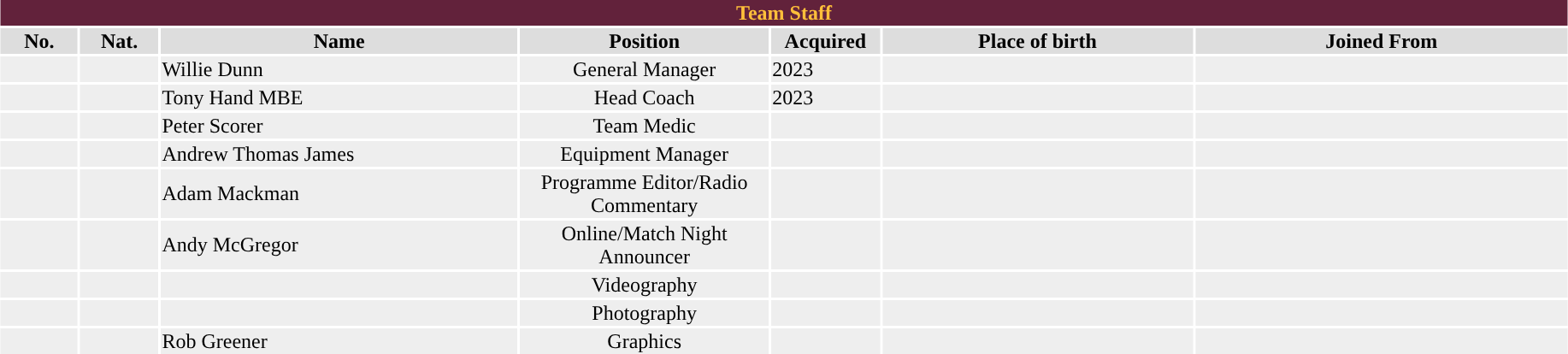<table class="toccolours" style="width:97%; clear:both; margin:1.5em auto; text-align:center;">
<tr>
<th colspan="10" style="background:#62223b; color:#ffbf3a;”">Team Staff</th>
</tr>
<tr style="background:#ddd;">
<th width="5%">No.</th>
<th width="5%">Nat.</th>
<th>Name</th>
<th width="16%">Position</th>
<th width="7%">Acquired</th>
<th width="20%">Place of birth</th>
<th width="24%">Joined From</th>
</tr>
<tr style="background:#eee;">
<td></td>
<td></td>
<td align="left">Willie Dunn</td>
<td>General Manager</td>
<td align="left">2023</td>
<td align="left"></td>
<td align="left"></td>
</tr>
<tr style="background:#eee;">
<td></td>
<td></td>
<td align="left">Tony Hand MBE</td>
<td>Head Coach</td>
<td align="left">2023</td>
<td align="left"></td>
<td align="left"></td>
</tr>
<tr style="background:#eee;">
<td></td>
<td></td>
<td align="left">Peter Scorer</td>
<td>Team Medic</td>
<td align="left"></td>
<td align="left"></td>
<td align="left"></td>
</tr>
<tr style="background:#eee;">
<td></td>
<td></td>
<td align="left">Andrew Thomas James</td>
<td>Equipment Manager</td>
<td align="left"></td>
<td align="left"></td>
<td align="left"></td>
</tr>
<tr style="background:#eee;">
<td></td>
<td></td>
<td align="left">Adam Mackman</td>
<td>Programme Editor/Radio Commentary</td>
<td align="left"></td>
<td align="left"></td>
<td align="left"></td>
</tr>
<tr style="background:#eee;">
<td></td>
<td></td>
<td align="left">Andy McGregor</td>
<td>Online/Match Night Announcer</td>
<td align="left"></td>
<td align="left"></td>
<td align="left"></td>
</tr>
<tr style="background:#eee;">
<td></td>
<td></td>
<td align="left"></td>
<td>Videography</td>
<td align="left"></td>
<td align="left"></td>
<td align="left"></td>
</tr>
<tr style="background:#eee;">
<td></td>
<td></td>
<td align="left"></td>
<td>Photography</td>
<td align="left"></td>
<td align="left"></td>
<td align="left"></td>
</tr>
<tr style="background:#eee;">
<td></td>
<td></td>
<td align="left">Rob Greener</td>
<td>Graphics</td>
<td align="left"></td>
<td align="left"></td>
<td align="left"></td>
</tr>
</table>
